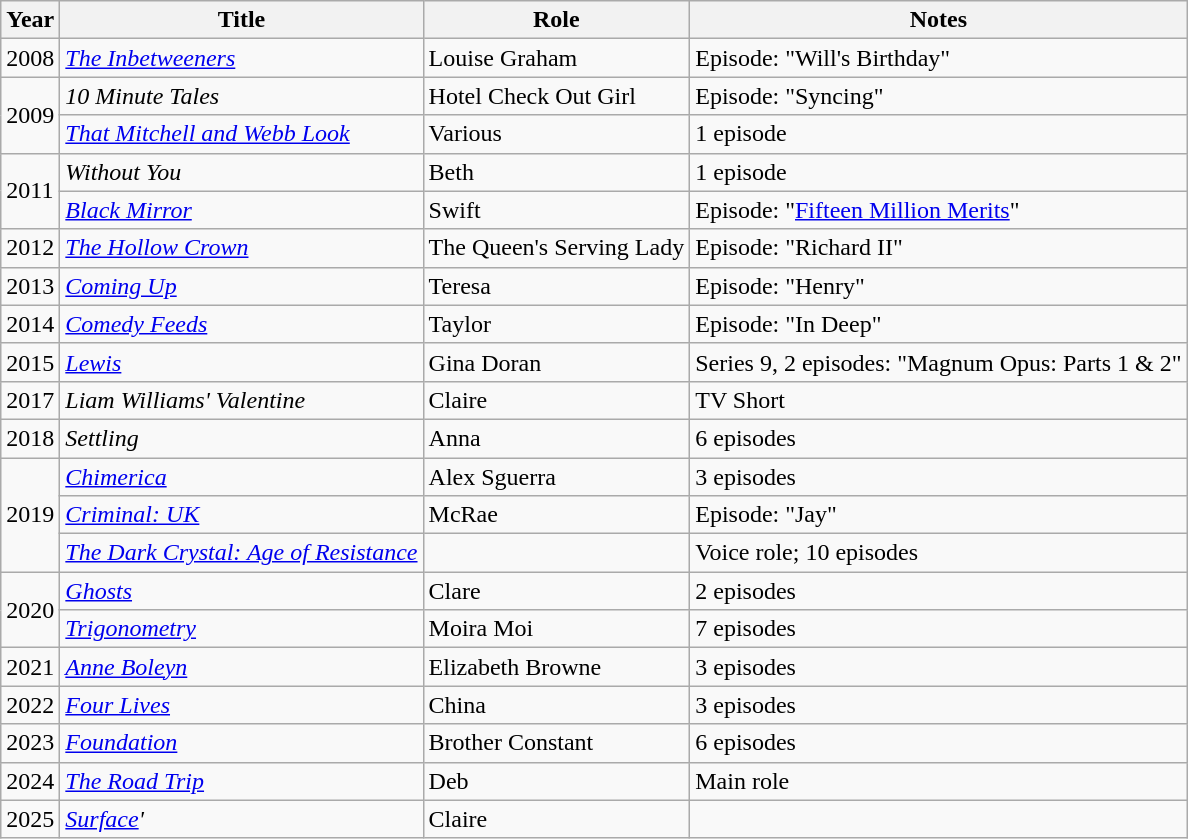<table class="wikitable unsortable">
<tr>
<th scope="col">Year</th>
<th scope="col">Title</th>
<th scope="col">Role</th>
<th scope="col">Notes</th>
</tr>
<tr>
<td>2008</td>
<td><em><a href='#'>The Inbetweeners</a></em></td>
<td>Louise Graham</td>
<td>Episode: "Will's Birthday"</td>
</tr>
<tr>
<td rowspan="2">2009</td>
<td><em> 10 Minute Tales </em></td>
<td>Hotel Check Out Girl</td>
<td>Episode: "Syncing"</td>
</tr>
<tr>
<td><em><a href='#'>That Mitchell and Webb Look</a></em></td>
<td>Various</td>
<td>1 episode</td>
</tr>
<tr>
<td rowspan="2">2011</td>
<td><em> Without You </em></td>
<td>Beth</td>
<td>1 episode</td>
</tr>
<tr>
<td><em><a href='#'>Black Mirror</a></em></td>
<td>Swift</td>
<td>Episode: "<a href='#'>Fifteen Million Merits</a>"</td>
</tr>
<tr>
<td>2012</td>
<td><em> <a href='#'>The Hollow Crown</a> </em></td>
<td>The Queen's Serving Lady</td>
<td>Episode: "Richard II"</td>
</tr>
<tr>
<td>2013</td>
<td><em><a href='#'>Coming Up</a></em></td>
<td>Teresa</td>
<td>Episode: "Henry"</td>
</tr>
<tr>
<td>2014</td>
<td><em><a href='#'>Comedy Feeds</a></em></td>
<td>Taylor</td>
<td>Episode: "In Deep"</td>
</tr>
<tr>
<td>2015</td>
<td><em> <a href='#'>Lewis</a> </em></td>
<td>Gina Doran</td>
<td>Series 9, 2 episodes: "Magnum Opus: Parts 1 & 2"</td>
</tr>
<tr>
<td>2017</td>
<td><em>Liam Williams' Valentine</em></td>
<td>Claire</td>
<td>TV Short</td>
</tr>
<tr>
<td>2018</td>
<td><em>Settling</em></td>
<td>Anna</td>
<td>6 episodes</td>
</tr>
<tr>
<td rowspan="3">2019</td>
<td><em><a href='#'>Chimerica</a></em></td>
<td>Alex Sguerra</td>
<td>3 episodes</td>
</tr>
<tr>
<td><em><a href='#'>Criminal: UK</a> </em></td>
<td>McRae</td>
<td>Episode: "Jay"</td>
</tr>
<tr>
<td><em><a href='#'>The Dark Crystal: Age of Resistance</a></em></td>
<td></td>
<td>Voice role; 10 episodes</td>
</tr>
<tr>
<td rowspan="2">2020</td>
<td><em><a href='#'>Ghosts</a></em></td>
<td>Clare</td>
<td>2 episodes</td>
</tr>
<tr>
<td><em><a href='#'>Trigonometry</a></em></td>
<td>Moira Moi</td>
<td>7 episodes</td>
</tr>
<tr>
<td>2021</td>
<td><em><a href='#'>Anne Boleyn</a></em></td>
<td>Elizabeth Browne</td>
<td>3 episodes</td>
</tr>
<tr>
<td>2022</td>
<td><em><a href='#'>Four Lives</a></em></td>
<td>China</td>
<td>3 episodes</td>
</tr>
<tr>
<td>2023</td>
<td><em><a href='#'>Foundation</a></em></td>
<td>Brother Constant</td>
<td>6 episodes</td>
</tr>
<tr>
<td>2024</td>
<td><em><a href='#'>The Road Trip</a></em></td>
<td>Deb</td>
<td>Main role</td>
</tr>
<tr>
<td>2025</td>
<td><em><a href='#'>Surface</a>'</td>
<td>Claire</td>
</tr>
</table>
